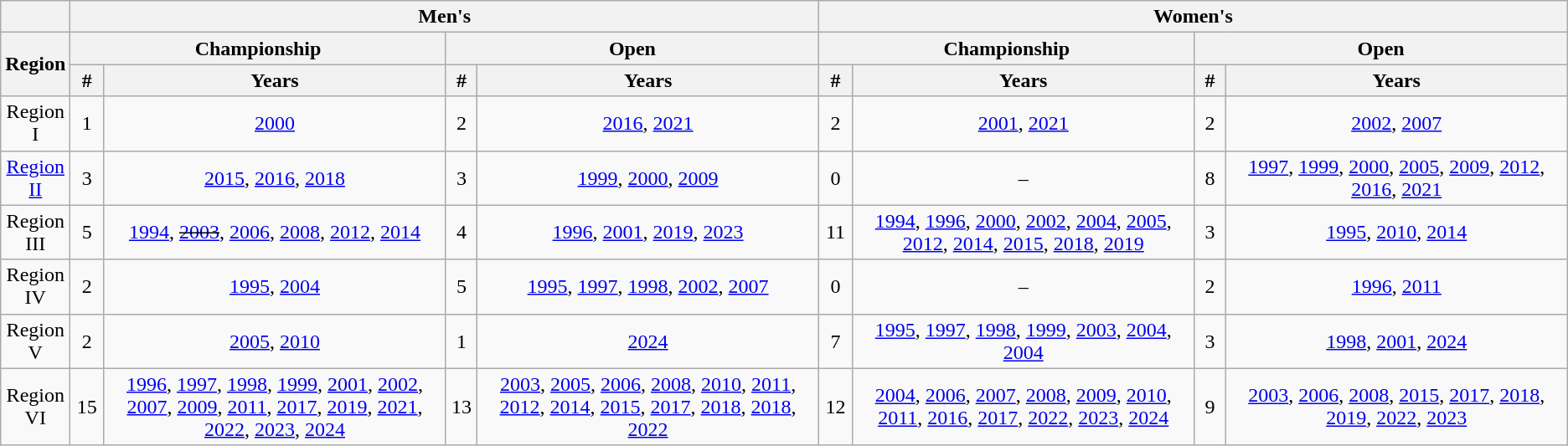<table class="wikitable" style="text-align:center;style=width:100%">
<tr>
<th></th>
<th colspan="4">Men's</th>
<th colspan="4">Women's</th>
</tr>
<tr>
<th rowspan="2">Region</th>
<th colspan="2">Championship</th>
<th colspan="2">Open</th>
<th colspan="2">Championship</th>
<th colspan="2">Open</th>
</tr>
<tr>
<th style=width:2%>#</th>
<th style=width:22%>Years</th>
<th style=width:2%>#</th>
<th style=width:22%>Years</th>
<th style=width:2%>#</th>
<th style=width:22%>Years</th>
<th style=width:2%>#</th>
<th style=width:22%>Years</th>
</tr>
<tr>
<td>Region I</td>
<td>1</td>
<td><a href='#'>2000</a></td>
<td>2</td>
<td><a href='#'>2016</a>, <a href='#'>2021</a></td>
<td>2</td>
<td><a href='#'>2001</a>, <a href='#'>2021</a></td>
<td>2</td>
<td><a href='#'>2002</a>, <a href='#'>2007</a></td>
</tr>
<tr>
<td><a href='#'>Region II</a></td>
<td>3</td>
<td><a href='#'>2015</a>, <a href='#'>2016</a>, <a href='#'>2018</a></td>
<td>3</td>
<td><a href='#'>1999</a>, <a href='#'>2000</a>, <a href='#'>2009</a></td>
<td>0</td>
<td>–</td>
<td>8</td>
<td><a href='#'>1997</a>, <a href='#'>1999</a>, <a href='#'>2000</a>, <a href='#'>2005</a>, <a href='#'>2009</a>, <a href='#'>2012</a>, <a href='#'>2016</a>, <a href='#'>2021</a></td>
</tr>
<tr>
<td>Region III</td>
<td>5</td>
<td><a href='#'>1994</a>, <s><a href='#'>2003</a></s>, <a href='#'>2006</a>, <a href='#'>2008</a>, <a href='#'>2012</a>, <a href='#'>2014</a></td>
<td>4</td>
<td><a href='#'>1996</a>, <a href='#'>2001</a>, <a href='#'>2019</a>, <a href='#'>2023</a></td>
<td>11</td>
<td><a href='#'>1994</a>, <a href='#'>1996</a>, <a href='#'>2000</a>, <a href='#'>2002</a>, <a href='#'>2004</a>, <a href='#'>2005</a>, <a href='#'>2012</a>, <a href='#'>2014</a>, <a href='#'>2015</a>, <a href='#'>2018</a>, <a href='#'>2019</a></td>
<td>3</td>
<td><a href='#'>1995</a>, <a href='#'>2010</a>, <a href='#'>2014</a></td>
</tr>
<tr>
<td>Region IV</td>
<td>2</td>
<td><a href='#'>1995</a>, <a href='#'>2004</a></td>
<td>5</td>
<td><a href='#'>1995</a>, <a href='#'>1997</a>, <a href='#'>1998</a>, <a href='#'>2002</a>, <a href='#'>2007</a></td>
<td>0</td>
<td>–</td>
<td>2</td>
<td><a href='#'>1996</a>, <a href='#'>2011</a></td>
</tr>
<tr>
<td>Region V</td>
<td>2</td>
<td><a href='#'>2005</a>, <a href='#'>2010</a></td>
<td>1</td>
<td><a href='#'>2024</a></td>
<td>7</td>
<td><a href='#'>1995</a>, <a href='#'>1997</a>, <a href='#'>1998</a>, <a href='#'>1999</a>, <a href='#'>2003</a>, <a href='#'>2004</a>, <a href='#'>2004</a></td>
<td>3</td>
<td><a href='#'>1998</a>, <a href='#'>2001</a>, <a href='#'>2024</a></td>
</tr>
<tr>
<td>Region VI</td>
<td>15</td>
<td><a href='#'>1996</a>, <a href='#'>1997</a>, <a href='#'>1998</a>, <a href='#'>1999</a>, <a href='#'>2001</a>, <a href='#'>2002</a>, <a href='#'>2007</a>, <a href='#'>2009</a>, <a href='#'>2011</a>, <a href='#'>2017</a>, <a href='#'>2019</a>, <a href='#'>2021</a>, <a href='#'>2022</a>, <a href='#'>2023</a>, <a href='#'>2024</a></td>
<td>13</td>
<td><a href='#'>2003</a>, <a href='#'>2005</a>, <a href='#'>2006</a>, <a href='#'>2008</a>, <a href='#'>2010</a>, <a href='#'>2011</a>, <a href='#'>2012</a>, <a href='#'>2014</a>, <a href='#'>2015</a>, <a href='#'>2017</a>, <a href='#'>2018</a>, <a href='#'>2018</a>, <a href='#'>2022</a></td>
<td>12</td>
<td><a href='#'>2004</a>, <a href='#'>2006</a>, <a href='#'>2007</a>, <a href='#'>2008</a>, <a href='#'>2009</a>, <a href='#'>2010</a>, <a href='#'>2011</a>, <a href='#'>2016</a>, <a href='#'>2017</a>, <a href='#'>2022</a>, <a href='#'>2023</a>, <a href='#'>2024</a></td>
<td>9</td>
<td><a href='#'>2003</a>, <a href='#'>2006</a>, <a href='#'>2008</a>, <a href='#'>2015</a>, <a href='#'>2017</a>, <a href='#'>2018</a>, <a href='#'>2019</a>, <a href='#'>2022</a>, <a href='#'>2023</a></td>
</tr>
</table>
